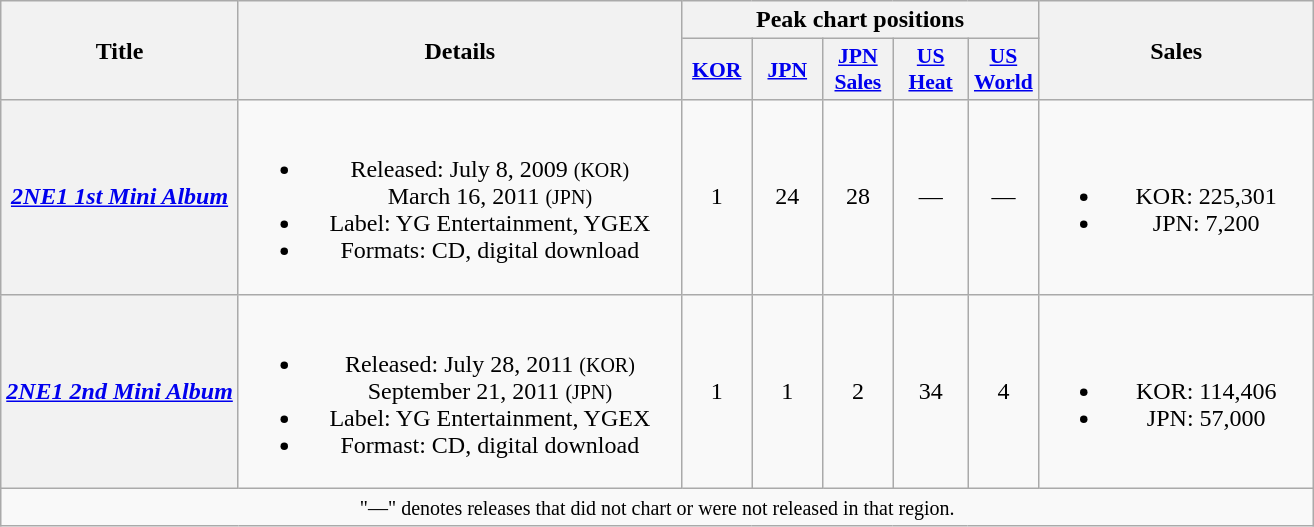<table class="wikitable plainrowheaders" style="text-align:center;">
<tr>
<th rowspan="2">Title</th>
<th rowspan="2" style="width:18em;">Details</th>
<th colspan="5">Peak chart positions</th>
<th rowspan="2" style="width:11em;">Sales</th>
</tr>
<tr>
<th scope="col" style="width:2.8em;font-size:90%;"><a href='#'>KOR</a><br></th>
<th scope="col" style="width:2.8em;font-size:90%;"><a href='#'>JPN</a><br></th>
<th scope="col" style="width:2.8em;font-size:90%;"><a href='#'>JPN Sales</a><br></th>
<th scope="col" style="width:3em;font-size:90%;"><a href='#'>US<br>Heat</a><br></th>
<th scope="col" style="width:2.8em;font-size:90%;"><a href='#'>US World</a><br></th>
</tr>
<tr>
<th scope="row"><em><a href='#'>2NE1 1st Mini Album</a></em></th>
<td><br><ul><li>Released: July 8, 2009 <small>(KOR)</small><br>March 16, 2011 <small>(JPN)</small></li><li>Label: YG Entertainment, YGEX</li><li>Formats: CD, digital download</li></ul></td>
<td>1</td>
<td>24</td>
<td>28</td>
<td>—</td>
<td>—</td>
<td><br><ul><li>KOR: 225,301</li><li>JPN: 7,200</li></ul></td>
</tr>
<tr>
<th scope="row"><em><a href='#'>2NE1 2nd Mini Album</a></em></th>
<td><br><ul><li>Released: July 28, 2011 <small>(KOR)</small><br>September 21, 2011 <small>(JPN)</small></li><li>Label: YG Entertainment, YGEX</li><li>Formast: CD, digital download</li></ul></td>
<td>1</td>
<td>1</td>
<td>2</td>
<td>34</td>
<td>4</td>
<td><br><ul><li>KOR: 114,406</li><li>JPN: 57,000</li></ul></td>
</tr>
<tr>
<td colspan="8"><small>"—" denotes releases that did not chart or were not released in that region.</small></td>
</tr>
</table>
